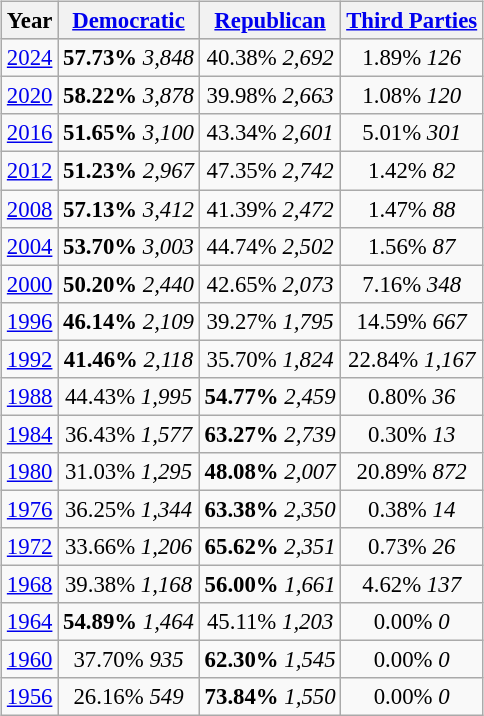<table class="wikitable"  style="float:right; margin:1em; font-size:95%;">
<tr style="background:lightgrey;">
<th>Year</th>
<th><a href='#'>Democratic</a></th>
<th><a href='#'>Republican</a></th>
<th><a href='#'>Third Parties</a></th>
</tr>
<tr>
<td align="center" ><a href='#'>2024</a></td>
<td align="center" ><strong>57.73%</strong> <em>3,848</em></td>
<td align="center" >40.38% <em>2,692</em></td>
<td align="center" >1.89% <em>126</em></td>
</tr>
<tr>
<td align="center" ><a href='#'>2020</a></td>
<td align="center" ><strong>58.22%</strong> <em>3,878</em></td>
<td align="center" >39.98% <em>2,663</em></td>
<td align="center" >1.08% <em>120</em></td>
</tr>
<tr>
<td align="center" ><a href='#'>2016</a></td>
<td align="center" ><strong>51.65%</strong> <em>3,100</em></td>
<td align="center" >43.34% <em>2,601</em></td>
<td align="center" >5.01% <em>301</em></td>
</tr>
<tr>
<td align="center" ><a href='#'>2012</a></td>
<td align="center" ><strong>51.23%</strong> <em>2,967</em></td>
<td align="center" >47.35% <em>2,742</em></td>
<td align="center" >1.42% <em>82</em></td>
</tr>
<tr>
<td align="center" ><a href='#'>2008</a></td>
<td align="center" ><strong>57.13%</strong> <em>3,412</em></td>
<td align="center" >41.39% <em>2,472</em></td>
<td align="center" >1.47% <em>88</em></td>
</tr>
<tr>
<td align="center" ><a href='#'>2004</a></td>
<td align="center" ><strong>53.70%</strong> <em>3,003</em></td>
<td align="center" >44.74% <em>2,502</em></td>
<td align="center" >1.56% <em>87</em></td>
</tr>
<tr>
<td align="center" ><a href='#'>2000</a></td>
<td align="center" ><strong>50.20%</strong> <em>2,440</em></td>
<td align="center" >42.65% <em>2,073</em></td>
<td align="center" >7.16% <em>348</em></td>
</tr>
<tr>
<td align="center" ><a href='#'>1996</a></td>
<td align="center" ><strong>46.14%</strong> <em>2,109</em></td>
<td align="center" >39.27% <em>1,795</em></td>
<td align="center" >14.59% <em>667</em></td>
</tr>
<tr>
<td align="center" ><a href='#'>1992</a></td>
<td align="center" ><strong>41.46%</strong> <em>2,118</em></td>
<td align="center" >35.70% <em>1,824</em></td>
<td align="center" >22.84% <em>1,167</em></td>
</tr>
<tr>
<td align="center" ><a href='#'>1988</a></td>
<td align="center" >44.43% <em>1,995</em></td>
<td align="center" ><strong>54.77%</strong> <em>2,459</em></td>
<td align="center" >0.80% <em>36</em></td>
</tr>
<tr>
<td align="center" ><a href='#'>1984</a></td>
<td align="center" >36.43% <em>1,577</em></td>
<td align="center" ><strong>63.27%</strong> <em>2,739</em></td>
<td align="center" >0.30% <em>13</em></td>
</tr>
<tr>
<td align="center" ><a href='#'>1980</a></td>
<td align="center" >31.03% <em>1,295</em></td>
<td align="center" ><strong>48.08%</strong> <em>2,007</em></td>
<td align="center" >20.89% <em>872</em></td>
</tr>
<tr>
<td align="center" ><a href='#'>1976</a></td>
<td align="center" >36.25% <em>1,344</em></td>
<td align="center" ><strong>63.38%</strong> <em>2,350</em></td>
<td align="center" >0.38% <em>14</em></td>
</tr>
<tr>
<td align="center" ><a href='#'>1972</a></td>
<td align="center" >33.66% <em>1,206</em></td>
<td align="center" ><strong>65.62%</strong> <em>2,351</em></td>
<td align="center" >0.73% <em>26</em></td>
</tr>
<tr>
<td align="center" ><a href='#'>1968</a></td>
<td align="center" >39.38% <em>1,168</em></td>
<td align="center" ><strong>56.00%</strong> <em>1,661</em></td>
<td align="center" >4.62% <em>137</em></td>
</tr>
<tr>
<td align="center" ><a href='#'>1964</a></td>
<td align="center" ><strong>54.89%</strong> <em>1,464</em></td>
<td align="center" >45.11% <em>1,203</em></td>
<td align="center" >0.00% <em>0</em></td>
</tr>
<tr>
<td align="center" ><a href='#'>1960</a></td>
<td align="center" >37.70% <em>935</em></td>
<td align="center" ><strong>62.30%</strong> <em>1,545</em></td>
<td align="center" >0.00% <em>0</em></td>
</tr>
<tr>
<td align="center" ><a href='#'>1956</a></td>
<td align="center" >26.16% <em>549</em></td>
<td align="center" ><strong>73.84%</strong> <em>1,550</em></td>
<td align="center" >0.00% <em>0</em></td>
</tr>
</table>
